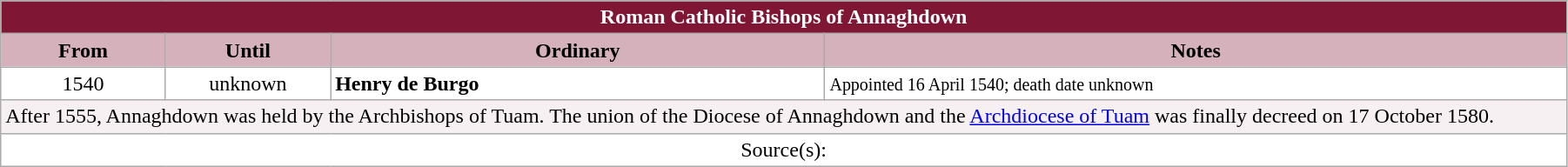<table class="wikitable" style="width:95%;" border="1" cellpadding="2">
<tr>
<th colspan="4" style="background-color: #7F1734; color: white;">Roman Catholic Bishops of Annaghdown</th>
</tr>
<tr align=top>
<th style="background-color: #D4B1BB; width: 10%;">From</th>
<th style="background-color: #D4B1BB; width: 10%;">Until</th>
<th style="background-color: #D4B1BB; width: 30%;">Ordinary</th>
<th style="background-color: #D4B1BB; width: 45%;">Notes</th>
</tr>
<tr valign=top bgcolor="white">
<td align=center>1540</td>
<td align=center>unknown</td>
<td><strong>Henry de Burgo</strong></td>
<td><small>Appointed 16 April 1540; death date unknown</small></td>
</tr>
<tr valign=top bgcolor="#F7F0F2">
<td colspan="4">After 1555, Annaghdown was held by the Archbishops of Tuam. The union of the Diocese of Annaghdown and the <a href='#'>Archdiocese of Tuam</a> was finally decreed on 17 October 1580.</td>
</tr>
<tr valign=top bgcolor="white">
<td colspan="4" style="text-align: center;">Source(s):</td>
</tr>
</table>
